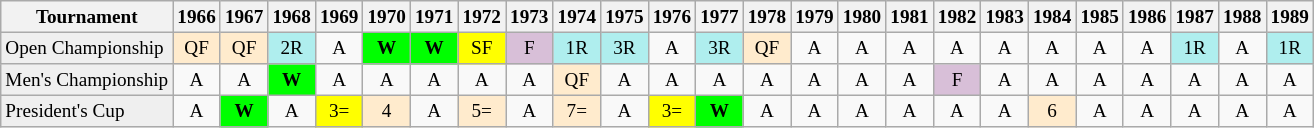<table class="wikitable nowrap" style=text-align:center;font-size:80%>
<tr>
<th>Tournament</th>
<th>1966</th>
<th>1967</th>
<th>1968</th>
<th>1969</th>
<th>1970</th>
<th>1971</th>
<th>1972</th>
<th>1973</th>
<th>1974</th>
<th>1975</th>
<th>1976</th>
<th>1977</th>
<th>1978</th>
<th>1979</th>
<th>1980</th>
<th>1981</th>
<th>1982</th>
<th>1983</th>
<th>1984</th>
<th>1985</th>
<th>1986</th>
<th>1987</th>
<th>1988</th>
<th>1989</th>
</tr>
<tr>
<td style="background:#efefef; text-align:left;">Open Championship</td>
<td style="background:#ffebcd;">QF</td>
<td style="background:#ffebcd;">QF</td>
<td style="background:#afeeee;">2R</td>
<td>A</td>
<td bgcolor=lime><strong>W</strong></td>
<td bgcolor=lime><strong>W</strong></td>
<td style="background:yellow;">SF</td>
<td style="background:thistle;">F</td>
<td style="background:#afeeee;">1R</td>
<td style="background:#afeeee;">3R</td>
<td>A</td>
<td style="background:#afeeee;">3R</td>
<td style="background:#ffebcd;">QF</td>
<td>A</td>
<td>A</td>
<td>A</td>
<td>A</td>
<td>A</td>
<td>A</td>
<td>A</td>
<td>A</td>
<td style="background:#afeeee;">1R</td>
<td>A</td>
<td style="background:#afeeee;">1R</td>
</tr>
<tr>
<td style="background:#efefef; text-align:left;">Men's Championship</td>
<td>A</td>
<td>A</td>
<td bgcolor=lime><strong>W</strong></td>
<td>A</td>
<td>A</td>
<td>A</td>
<td>A</td>
<td>A</td>
<td style="background:#ffebcd;">QF</td>
<td>A</td>
<td>A</td>
<td>A</td>
<td>A</td>
<td>A</td>
<td>A</td>
<td>A</td>
<td style="background:thistle;">F</td>
<td>A</td>
<td>A</td>
<td>A</td>
<td>A</td>
<td>A</td>
<td>A</td>
<td>A</td>
</tr>
<tr>
<td style="background:#efefef; text-align:left;">President's Cup</td>
<td>A</td>
<td bgcolor=lime><strong>W</strong></td>
<td>A</td>
<td style="background:yellow;">3=</td>
<td style="background:#ffebcd;">4</td>
<td>A</td>
<td style="background:#ffebcd;">5=</td>
<td>A</td>
<td style="background:#ffebcd;">7=</td>
<td>A</td>
<td style="background:yellow;">3=</td>
<td bgcolor=lime><strong>W</strong></td>
<td>A</td>
<td>A</td>
<td>A</td>
<td>A</td>
<td>A</td>
<td>A</td>
<td style="background:#ffebcd;">6</td>
<td>A</td>
<td>A</td>
<td>A</td>
<td>A</td>
<td>A</td>
</tr>
</table>
